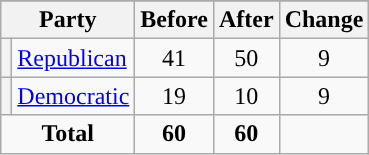<table class="wikitable" style="text-align:center;">
<tr>
</tr>
<tr>
<th colspan=2>Party</th>
<th>Before</th>
<th>After</th>
<th>Change</th>
</tr>
<tr>
<th style="background-color:"></th>
<td style="text-align:left;"><a href='#'>Republican</a></td>
<td>41</td>
<td>50</td>
<td> 9</td>
</tr>
<tr>
<th style="background-color:"></th>
<td style="text-align:left;"><a href='#'>Democratic</a></td>
<td>19</td>
<td>10</td>
<td> 9</td>
</tr>
<tr>
<td colspan=2><strong>Total</strong></td>
<td><strong>60</strong></td>
<td><strong>60</strong></td>
<td></td>
</tr>
</table>
